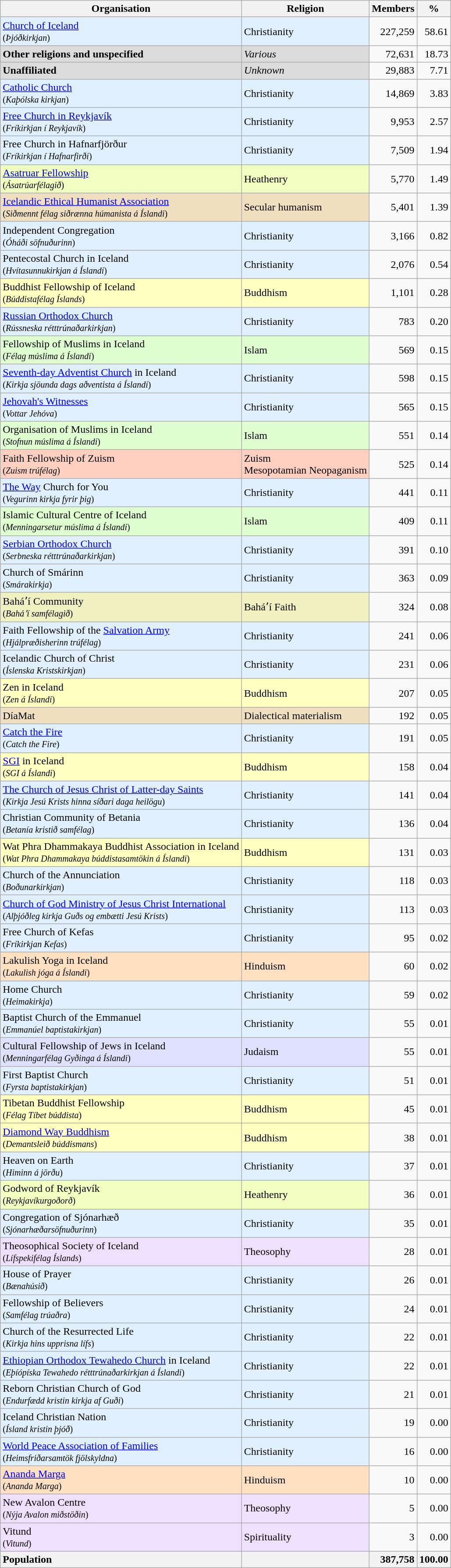<table class="sortable wikitable nowrap mw-collapsible mw-uncollapsed">
<tr>
<th>Organisation</th>
<th>Religion</th>
<th>Members</th>
<th>%</th>
</tr>
<tr>
<td style="background:#E0F0FF;"><a href='#'>Church of Iceland</a><br><small>(<em>Þjóðkirkjan</em>)</small></td>
<td style="background:#E0F0FF;">Christianity</td>
<td style="text-align:right;">227,259</td>
<td style="text-align:right;">58.61</td>
</tr>
<tr>
<td style="background:Gainsboro;"><strong>Other religions and unspecified</strong></td>
<td style="background:Gainsboro;"><em>Various</em></td>
<td style="text-align:right;">72,631</td>
<td style="text-align:right;">18.73</td>
</tr>
<tr>
<td style="background:Gainsboro;"><strong>Unaffiliated</strong></td>
<td style="background:Gainsboro;"><em>Unknown</em></td>
<td style="text-align:right;">29,883</td>
<td style="text-align:right;">7.71</td>
</tr>
<tr>
<td style="background:#E0F0FF;"><a href='#'>Catholic Church</a><br><small>(<em>Kaþólska kirkjan</em>)</small></td>
<td style="background:#E0F0FF;">Christianity</td>
<td style="text-align:right;">14,869</td>
<td style="text-align:right;">3.83</td>
</tr>
<tr>
<td style="background:#E0F0FF;"><a href='#'>Free Church in Reykjavík</a><br><small>(<em>Fríkirkjan í Reykjavík</em>)</small></td>
<td style="background:#E0F0FF;">Christianity</td>
<td style="text-align:right;">9,953</td>
<td style="text-align:right;">2.57</td>
</tr>
<tr>
<td style="background:#E0F0FF;">Free Church in Hafnarfjörður<br><small>(<em>Fríkirkjan í Hafnarfirði</em>)</small></td>
<td style="background:#E0F0FF;">Christianity</td>
<td style="text-align:right;">7,509</td>
<td style="text-align:right;">1.94</td>
</tr>
<tr>
<td style="background:#F0FFC0;"><a href='#'>Asatruar Fellowship</a><br><small>(<em>Ásatrúarfélagið</em>)</small></td>
<td style="background:#F0FFC0;">Heathenry</td>
<td style="text-align:right;">5,770</td>
<td style="text-align:right;">1.49</td>
</tr>
<tr>
<td style="background:#F0E0C0;"><a href='#'>Icelandic Ethical Humanist Association</a><br><small>(<em>Siðmennt félag siðrænna húmanista á Íslandi</em>)</small></td>
<td style="background:#F0E0C0;">Secular humanism</td>
<td style="text-align:right;">5,401</td>
<td style="text-align:right;">1.39</td>
</tr>
<tr>
<td style="background:#E0F0FF;">Independent Congregation<br><small>(<em>Óháði söfnuðurinn</em>)</small></td>
<td style="background:#E0F0FF;">Christianity</td>
<td style="text-align:right;">3,166</td>
<td style="text-align:right;">0.82</td>
</tr>
<tr>
<td style="background:#E0F0FF;">Pentecostal Church in Iceland<br><small>(<em>Hvítasunnukirkjan á Íslandi</em>)</small></td>
<td style="background:#E0F0FF;">Christianity</td>
<td style="text-align:right;">2,076</td>
<td style="text-align:right;">0.54</td>
</tr>
<tr>
<td style="background:#FFFFC0;">Buddhist Fellowship of Iceland<br><small>(<em>Búddistafélag Íslands</em>)</small></td>
<td style="background:#FFFFC0;">Buddhism</td>
<td style="text-align:right;">1,101</td>
<td style="text-align:right;">0.28</td>
</tr>
<tr>
<td style="background:#E0F0FF;"><a href='#'>Russian Orthodox Church</a><br><small>(<em>Rússneska rétttrúnaðarkirkjan</em>)</small></td>
<td style="background:#E0F0FF;">Christianity</td>
<td style="text-align:right;">783</td>
<td style="text-align:right;">0.20</td>
</tr>
<tr>
<td style="background:#E0FFD0;">Fellowship of Muslims in Iceland<br><small>(<em>Félag múslima á Íslandi</em>)</small></td>
<td style="background:#E0FFD0;">Islam</td>
<td style="text-align:right;">569</td>
<td style="text-align:right;">0.15</td>
</tr>
<tr>
<td style="background:#E0F0FF;"><a href='#'>Seventh-day Adventist Church</a> in Iceland<br><small>(<em>Kirkja sjöunda dags aðventista á Íslandi</em>)</small></td>
<td style="background:#E0F0FF;">Christianity</td>
<td style="text-align:right;">598</td>
<td style="text-align:right;">0.15</td>
</tr>
<tr>
<td style="background:#E0F0FF;"><a href='#'>Jehovah's Witnesses</a><br><small>(<em>Vottar Jehóva</em>)</small></td>
<td style="background:#E0F0FF;">Christianity</td>
<td style="text-align:right;">565</td>
<td style="text-align:right;">0.15</td>
</tr>
<tr>
<td style="background:#E0FFD0;">Organisation of Muslims in Iceland<br><small>(<em>Stofnun múslima á Íslandi</em>)</small></td>
<td style="background:#E0FFD0;">Islam</td>
<td style="text-align:right;">551</td>
<td style="text-align:right;">0.14</td>
</tr>
<tr>
<td style="background:#FFD0C0;">Faith Fellowship of Zuism<br><small>(<em>Zuism trúfélag</em>)</small></td>
<td style="background:#FFD0C0;">Zuism<br>Mesopotamian Neopaganism</td>
<td style="text-align:right;">525</td>
<td style="text-align:right;">0.14</td>
</tr>
<tr>
<td style="background:#E0F0FF;"><a href='#'>The Way</a> Church for You<br><small>(<em>Vegurinn kirkja fyrir þig</em>)</small></td>
<td style="background:#E0F0FF;">Christianity</td>
<td style="text-align:right;">441</td>
<td style="text-align:right;">0.11</td>
</tr>
<tr>
<td style="background:#E0FFD0;">Islamic Cultural Centre of Iceland<br><small>(<em>Menningarsetur múslima á Íslandi</em>)</small></td>
<td style="background:#E0FFD0;">Islam</td>
<td style="text-align:right;">409</td>
<td style="text-align:right;">0.11</td>
</tr>
<tr>
<td style="background:#E0F0FF;"><a href='#'>Serbian Orthodox Church</a><br><small>(<em>Serbneska rétttrúnaðarkirkjan</em>)</small></td>
<td style="background:#E0F0FF;">Christianity</td>
<td style="text-align:right;">391</td>
<td style="text-align:right;">0.10</td>
</tr>
<tr>
<td style="background:#E0F0FF;">Church of Smárinn<br><small>(<em>Smárakirkja</em>)</small></td>
<td style="background:#E0F0FF;">Christianity</td>
<td style="text-align:right;">363</td>
<td style="text-align:right;">0.09</td>
</tr>
<tr>
<td style="background:#F0F0C0;">Baháʼí Community<br><small>(<em>Baháʼí samfélagið</em>)</small></td>
<td style="background:#F0F0C0;">Baháʼí Faith</td>
<td style="text-align:right;">324</td>
<td style="text-align:right;">0.08</td>
</tr>
<tr>
<td style="background:#E0F0FF;">Faith Fellowship of the <a href='#'>Salvation Army</a><br><small>(<em>Hjálpræðisherinn trúfélag</em>)</small></td>
<td style="background:#E0F0FF;">Christianity</td>
<td style="text-align:right;">241</td>
<td style="text-align:right;">0.06</td>
</tr>
<tr>
<td style="background:#E0F0FF;">Icelandic Church of Christ<br><small>(<em>Íslenska Kristskirkjan</em>)</small></td>
<td style="background:#E0F0FF;">Christianity</td>
<td style="text-align:right;">231</td>
<td style="text-align:right;">0.06</td>
</tr>
<tr>
<td style="background:#FFFFC0;">Zen in Iceland<br><small>(<em>Zen á Íslandi</em>)</small></td>
<td style="background:#FFFFC0;">Buddhism</td>
<td style="text-align:right;">207</td>
<td style="text-align:right;">0.05</td>
</tr>
<tr>
<td style="background:#F0E0C0;">DíaMat</td>
<td style="background:#F0E0C0;">Dialectical materialism</td>
<td style="text-align:right;">192</td>
<td style="text-align:right;">0.05</td>
</tr>
<tr>
<td style="background:#E0F0FF;"><a href='#'>Catch the Fire</a><br><small>(<em>Catch the Fire</em>)</small></td>
<td style="background:#E0F0FF;">Christianity</td>
<td style="text-align:right;">191</td>
<td style="text-align:right;">0.05</td>
</tr>
<tr>
<td style="background:#FFFFC0;"><a href='#'>SGI</a> in Iceland<br><small>(<em>SGI á Íslandi</em>)</small></td>
<td style="background:#FFFFC0;">Buddhism</td>
<td style="text-align:right;">158</td>
<td style="text-align:right;">0.04</td>
</tr>
<tr>
<td style="background:#E0F0FF;"><a href='#'>The Church of Jesus Christ of Latter-day Saints</a><br><small>(<em>Kirkja Jesú Krists hinna síðari daga heilögu</em>)</small></td>
<td style="background:#E0F0FF;">Christianity</td>
<td style="text-align:right;">141</td>
<td style="text-align:right;">0.04</td>
</tr>
<tr>
<td style="background:#E0F0FF;">Christian Community of Betania<br><small>(<em>Betanía kristið samfélag</em>)</small></td>
<td style="background:#E0F0FF;">Christianity</td>
<td style="text-align:right;">136</td>
<td style="text-align:right;">0.04</td>
</tr>
<tr>
<td style="background:#FFFFC0;">Wat Phra Dhammakaya Buddhist Association in Iceland<br><small>(<em>Wat Phra Dhammakaya búddistasamtökin á Íslandi</em>)</small></td>
<td style="background:#FFFFC0;">Buddhism</td>
<td style="text-align:right;">131</td>
<td style="text-align:right;">0.03</td>
</tr>
<tr>
<td style="background:#E0F0FF;">Church of the Annunciation<br><small>(<em>Boðunarkirkjan</em>)</small></td>
<td style="background:#E0F0FF;">Christianity</td>
<td style="text-align:right;">118</td>
<td style="text-align:right;">0.03</td>
</tr>
<tr>
<td style="background:#E0F0FF;"><a href='#'>Church of God Ministry of Jesus Christ International</a><br><small>(<em>Alþjóðleg kirkja Guðs og embætti Jesú Krists</em>)</small></td>
<td style="background:#E0F0FF;">Christianity</td>
<td style="text-align:right;">113</td>
<td style="text-align:right;">0.03</td>
</tr>
<tr>
<td style="background:#E0F0FF;">Free Church of Kefas<br><small>(<em>Fríkirkjan Kefas</em>)</small></td>
<td style="background:#E0F0FF;">Christianity</td>
<td style="text-align:right;">95</td>
<td style="text-align:right;">0.02</td>
</tr>
<tr>
<td style="background:#FFE0C0;">Lakulish Yoga in Iceland<br><small>(<em>Lakulish jóga á Íslandi</em>)</small></td>
<td style="background:#FFE0C0;">Hinduism</td>
<td style="text-align:right;">60</td>
<td style="text-align:right;">0.02</td>
</tr>
<tr>
<td style="background:#E0F0FF;">Home Church<br><small>(<em>Heimakirkja</em>)</small></td>
<td style="background:#E0F0FF;">Christianity</td>
<td style="text-align:right;">59</td>
<td style="text-align:right;">0.02</td>
</tr>
<tr>
<td style="background:#E0F0FF;">Baptist Church of the Emmanuel<br><small>(<em>Emmanúel baptistakirkjan</em>)</small></td>
<td style="background:#E0F0FF;">Christianity</td>
<td style="text-align:right;">55</td>
<td style="text-align:right;">0.01</td>
</tr>
<tr>
<td style="background:#E0E0FF;">Cultural Fellowship of Jews in Iceland<br><small>(<em>Menningarfélag Gyðinga á Íslandi</em>)</small></td>
<td style="background:#E0E0FF;">Judaism</td>
<td style="text-align:right;">55</td>
<td style="text-align:right;">0.01</td>
</tr>
<tr>
<td style="background:#E0F0FF;">First Baptist Church<br><small>(<em>Fyrsta baptistakirkjan</em>)</small></td>
<td style="background:#E0F0FF;">Christianity</td>
<td style="text-align:right;">51</td>
<td style="text-align:right;">0.01</td>
</tr>
<tr>
<td style="background:#FFFFC0;">Tibetan Buddhist Fellowship<br><small>(<em>Félag Tíbet búddista</em>)</small></td>
<td style="background:#FFFFC0;">Buddhism</td>
<td style="text-align:right;">45</td>
<td style="text-align:right;">0.01</td>
</tr>
<tr>
<td style="background:#FFFFC0;"><a href='#'>Diamond Way Buddhism</a><br><small>(<em>Demantsleið búddismans</em>)</small></td>
<td style="background:#FFFFC0;">Buddhism</td>
<td style="text-align:right;">38</td>
<td style="text-align:right;">0.01</td>
</tr>
<tr>
<td style="background:#E0F0FF;">Heaven on Earth<br><small>(<em>Himinn á jörðu</em>)</small></td>
<td style="background:#E0F0FF;">Christianity</td>
<td style="text-align:right;">37</td>
<td style="text-align:right;">0.01</td>
</tr>
<tr>
<td style="background:#F0FFC0;">Godword of Reykjavík<br><small>(<em>Reykjavíkurgoðorð</em>)</small></td>
<td style="background:#F0FFC0;">Heathenry</td>
<td style="text-align:right;">36</td>
<td style="text-align:right;">0.01</td>
</tr>
<tr>
<td style="background:#E0F0FF;">Congregation of Sjónarhæð<br><small>(<em>Sjónarhæðarsöfnuðurinn</em>)</small></td>
<td style="background:#E0F0FF;">Christianity</td>
<td style="text-align:right;">35</td>
<td style="text-align:right;">0.01</td>
</tr>
<tr>
<td style="background:#F0E0FF;">Theosophical Society of Iceland<br><small>(<em>Lífspekifélag Íslands</em>)</small></td>
<td style="background:#F0E0FF;">Theosophy</td>
<td style="text-align:right;">28</td>
<td style="text-align:right;">0.01</td>
</tr>
<tr>
<td style="background:#E0F0FF;">House of Prayer<br><small>(<em>Bænahúsið</em>)</small></td>
<td style="background:#E0F0FF;">Christianity</td>
<td style="text-align:right;">26</td>
<td style="text-align:right;">0.01</td>
</tr>
<tr>
<td style="background:#E0F0FF;">Fellowship of Believers<br><small>(<em>Samfélag trúaðra</em>)</small></td>
<td style="background:#E0F0FF;">Christianity</td>
<td style="text-align:right;">24</td>
<td style="text-align:right;">0.01</td>
</tr>
<tr>
<td style="background:#E0F0FF;">Church of the Resurrected Life<br><small>(<em>Kirkja hins upprisna lífs</em>)</small></td>
<td style="background:#E0F0FF;">Christianity</td>
<td style="text-align:right;">22</td>
<td style="text-align:right;">0.01</td>
</tr>
<tr>
<td style="background:#E0F0FF;"><a href='#'>Ethiopian Orthodox Tewahedo Church</a> in Iceland<br><small>(<em>Eþíópíska Tewahedo rétttrúnaðarkirkjan á Íslandi</em>)</small></td>
<td style="background:#E0F0FF;">Christianity</td>
<td style="text-align:right;">22</td>
<td style="text-align:right;">0.01</td>
</tr>
<tr>
<td style="background:#E0F0FF;">Reborn Christian Church of God<br><small>(<em>Endurfædd kristin kirkja af Guði</em>)</small></td>
<td style="background:#E0F0FF;">Christianity</td>
<td style="text-align:right;">21</td>
<td style="text-align:right;">0.01</td>
</tr>
<tr>
<td style="background:#E0F0FF;">Iceland Christian Nation<br><small>(<em>Ísland kristin þjóð</em>)</small></td>
<td style="background:#E0F0FF;">Christianity</td>
<td style="text-align:right;">19</td>
<td style="text-align:right;">0.00</td>
</tr>
<tr>
<td style="background:#E0F0FF;"><a href='#'>World Peace Association of Families</a><br><small>(<em>Heimsfriðarsamtök fjölskyldna</em>)</small></td>
<td style="background:#E0F0FF;">Christianity</td>
<td style="text-align:right;">16</td>
<td style="text-align:right;">0.00</td>
</tr>
<tr>
<td style="background:#FFE0C0;"><a href='#'>Ananda Marga</a><br><small>(<em>Ananda Marga</em>)</small></td>
<td style="background:#FFE0C0;">Hinduism</td>
<td style="text-align:right;">10</td>
<td style="text-align:right;">0.00</td>
</tr>
<tr>
<td style="background:#F0E0FF;">New Avalon Centre<br><small>(<em>Nýja Avalon miðstöðin</em>)</small></td>
<td style="background:#F0E0FF;">Theosophy</td>
<td style="text-align:right;">5</td>
<td style="text-align:right;">0.00</td>
</tr>
<tr>
<td style="background:#F0E0FF;">Vitund<br><small>(<em>Vitund</em>)</small></td>
<td style="background:#F0E0FF;">Spirituality</td>
<td style="text-align:right;">3</td>
<td style="text-align:right;">0.00</td>
</tr>
<tr>
<th style="text-align:left;">Population</th>
<th></th>
<th style="text-align:right;">387,758</th>
<th style="text-align:right;">100.00</th>
</tr>
</table>
